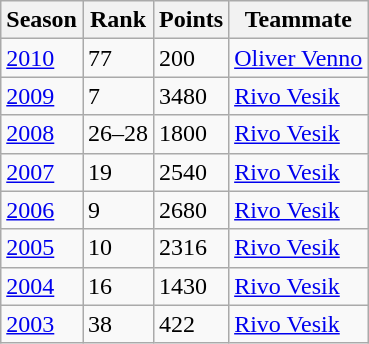<table class="wikitable">
<tr>
<th><strong>Season</strong></th>
<th><strong>Rank</strong></th>
<th><strong>Points</strong></th>
<th><strong>Teammate</strong></th>
</tr>
<tr>
<td><a href='#'>2010</a></td>
<td>77</td>
<td>200</td>
<td><a href='#'>Oliver Venno</a></td>
</tr>
<tr>
<td><a href='#'>2009</a></td>
<td>7</td>
<td>3480</td>
<td><a href='#'>Rivo Vesik</a></td>
</tr>
<tr>
<td><a href='#'>2008</a></td>
<td>26–28</td>
<td>1800</td>
<td><a href='#'>Rivo Vesik</a></td>
</tr>
<tr>
<td><a href='#'>2007</a></td>
<td>19</td>
<td>2540</td>
<td><a href='#'>Rivo Vesik</a></td>
</tr>
<tr>
<td><a href='#'>2006</a></td>
<td>9</td>
<td>2680</td>
<td><a href='#'>Rivo Vesik</a></td>
</tr>
<tr>
<td><a href='#'>2005</a></td>
<td>10</td>
<td>2316</td>
<td><a href='#'>Rivo Vesik</a></td>
</tr>
<tr>
<td><a href='#'>2004</a></td>
<td>16</td>
<td>1430</td>
<td><a href='#'>Rivo Vesik</a></td>
</tr>
<tr>
<td><a href='#'>2003</a></td>
<td>38</td>
<td>422</td>
<td><a href='#'>Rivo Vesik</a></td>
</tr>
</table>
